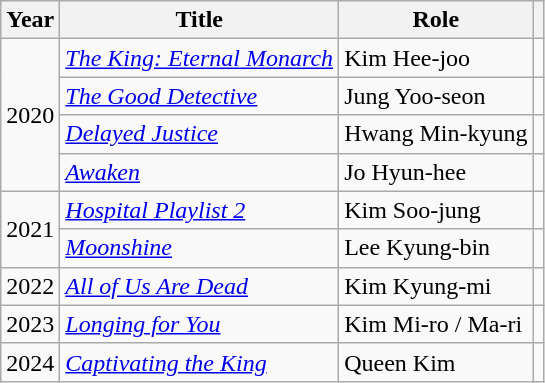<table class="wikitable">
<tr>
<th>Year</th>
<th>Title</th>
<th>Role</th>
<th></th>
</tr>
<tr>
<td rowspan="4">2020</td>
<td><em><a href='#'>The King: Eternal Monarch</a></em></td>
<td>Kim Hee-joo</td>
<td></td>
</tr>
<tr>
<td><em><a href='#'>The Good Detective</a></em></td>
<td>Jung Yoo-seon</td>
<td></td>
</tr>
<tr>
<td><em><a href='#'>Delayed Justice</a></em></td>
<td>Hwang Min-kyung</td>
<td></td>
</tr>
<tr>
<td><em><a href='#'>Awaken</a></em></td>
<td>Jo Hyun-hee</td>
<td></td>
</tr>
<tr>
<td rowspan="2">2021</td>
<td><em><a href='#'>Hospital Playlist 2</a></em></td>
<td>Kim Soo-jung</td>
<td></td>
</tr>
<tr>
<td><em><a href='#'>Moonshine</a></em></td>
<td>Lee Kyung-bin</td>
<td></td>
</tr>
<tr>
<td>2022</td>
<td><em><a href='#'>All of Us Are Dead</a></em></td>
<td>Kim Kyung-mi</td>
<td></td>
</tr>
<tr>
<td>2023</td>
<td><em><a href='#'>Longing for You</a></em></td>
<td>Kim Mi-ro / Ma-ri</td>
<td></td>
</tr>
<tr>
<td>2024</td>
<td><em><a href='#'>Captivating the King</a></em></td>
<td>Queen Kim</td>
<td></td>
</tr>
</table>
